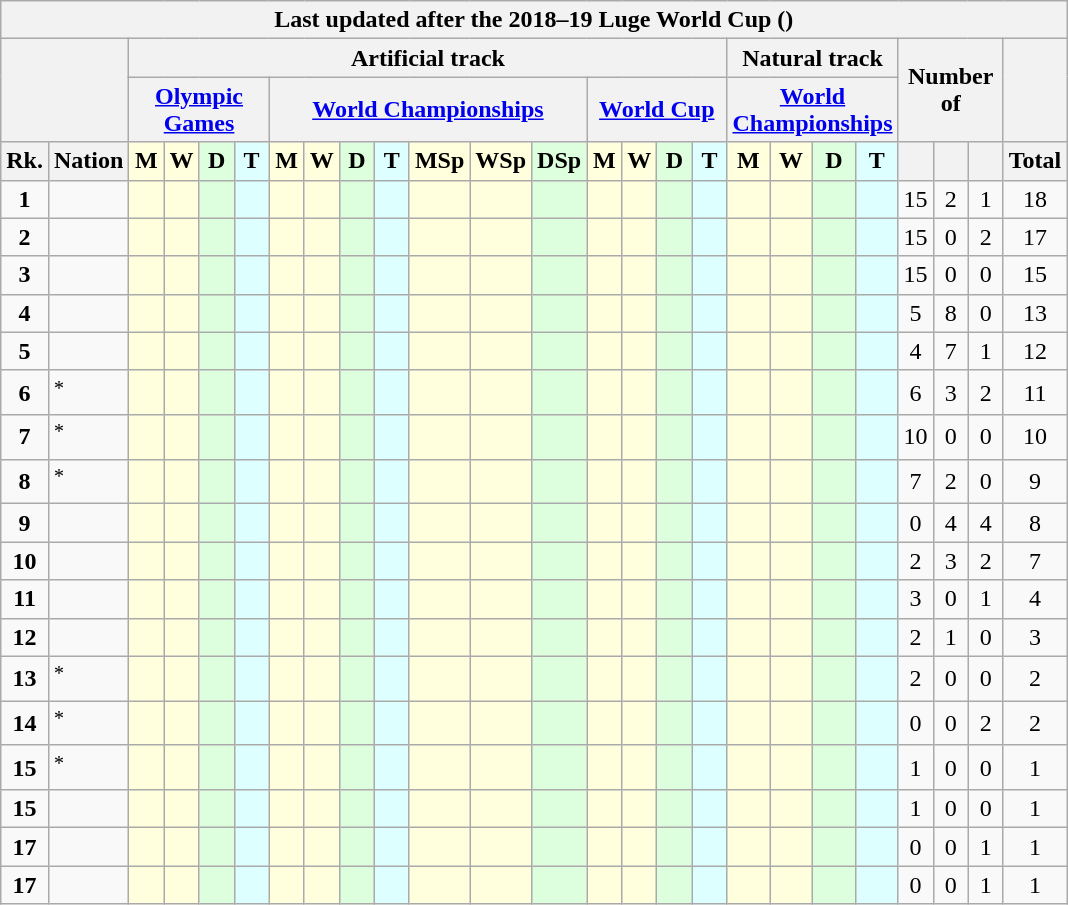<table class="wikitable" style="margin-top: 0em; text-align: center; font-size: 100%;">
<tr>
<th colspan="25">Last updated after the 2018–19 Luge World Cup ()</th>
</tr>
<tr>
<th rowspan="2" colspan="2"></th>
<th colspan="15">Artificial track</th>
<th colspan="4">Natural track</th>
<th rowspan="2" colspan="3">Number of</th>
<th rowspan="2"></th>
</tr>
<tr>
<th colspan="4"><a href='#'>Olympic Games</a></th>
<th colspan="7"><a href='#'>World Championships</a></th>
<th colspan="4"><a href='#'>World Cup</a></th>
<th colspan="4"><a href='#'>World Championships</a></th>
</tr>
<tr>
<th style="width: 1em;">Rk.</th>
<th>Nation</th>
<th style="background: #ffd; width: 1em;">M</th>
<th style="background: #ffd; width: 1em;">W</th>
<th style="background: #dfd; width: 1em;">D</th>
<th style="background: #dff; width: 1em;">T</th>
<th style="background: #ffd; width: 1em;">M</th>
<th style="background: #ffd; width: 1em;">W</th>
<th style="background: #dfd; width: 1em;">D</th>
<th style="background: #dff; width: 1em;">T</th>
<th style="background: #ffd; width: 1em;">MSp</th>
<th style="background: #ffd; width: 1em;">WSp</th>
<th style="background: #dfd; width: 1em;">DSp</th>
<th style="background: #ffd; width: 1em;">M</th>
<th style="background: #ffd; width: 1em;">W</th>
<th style="background: #dfd; width: 1em;">D</th>
<th style="background: #dff; width: 1em;">T</th>
<th style="background: #ffd; width: 1em;">M</th>
<th style="background: #ffd; width: 1em;">W</th>
<th style="background: #dfd; width: 1em;">D</th>
<th style="background: #dff; width: 1em;">T</th>
<th style="width: 1em;"></th>
<th style="width: 1em;"></th>
<th style="width: 1em;"></th>
<th style="width: 1em;">Total</th>
</tr>
<tr>
<td><strong>1</strong></td>
<td style="text-align: left;"></td>
<td style="background: #ffd;"></td>
<td style="background: #ffd;"></td>
<td style="background: #dfd;"></td>
<td style="background: #dff;"></td>
<td style="background: #ffd;"></td>
<td style="background: #ffd;"></td>
<td style="background: #dfd;"></td>
<td style="background: #dff;"></td>
<td style="background: #ffd;"></td>
<td style="background: #ffd;"></td>
<td style="background: #dfd;"></td>
<td style="background: #ffd;"></td>
<td style="background: #ffd;"></td>
<td style="background: #dfd;"></td>
<td style="background: #dff;"></td>
<td style="background: #ffd;"></td>
<td style="background: #ffd;"></td>
<td style="background: #dfd;"></td>
<td style="background: #dff;"></td>
<td>15</td>
<td>2</td>
<td>1</td>
<td>18</td>
</tr>
<tr>
<td><strong>2</strong></td>
<td style="text-align: left;"></td>
<td style="background: #ffd;"></td>
<td style="background: #ffd;"></td>
<td style="background: #dfd;"></td>
<td style="background: #dff;"></td>
<td style="background: #ffd;"></td>
<td style="background: #ffd;"></td>
<td style="background: #dfd;"></td>
<td style="background: #dff;"></td>
<td style="background: #ffd;"></td>
<td style="background: #ffd;"></td>
<td style="background: #dfd;"></td>
<td style="background: #ffd;"></td>
<td style="background: #ffd;"></td>
<td style="background: #dfd;"></td>
<td style="background: #dff;"></td>
<td style="background: #ffd;"></td>
<td style="background: #ffd;"></td>
<td style="background: #dfd;"></td>
<td style="background: #dff;"></td>
<td>15</td>
<td>0</td>
<td>2</td>
<td>17</td>
</tr>
<tr>
<td><strong>3</strong></td>
<td style="text-align: left;"></td>
<td style="background: #ffd;"></td>
<td style="background: #ffd;"></td>
<td style="background: #dfd;"></td>
<td style="background: #dff;"></td>
<td style="background: #ffd;"></td>
<td style="background: #ffd;"></td>
<td style="background: #dfd;"></td>
<td style="background: #dff;"></td>
<td style="background: #ffd;"></td>
<td style="background: #ffd;"></td>
<td style="background: #dfd;"></td>
<td style="background: #ffd;"></td>
<td style="background: #ffd;"></td>
<td style="background: #dfd;"></td>
<td style="background: #dff;"></td>
<td style="background: #ffd;"></td>
<td style="background: #ffd;"></td>
<td style="background: #dfd;"></td>
<td style="background: #dff;"></td>
<td>15</td>
<td>0</td>
<td>0</td>
<td>15</td>
</tr>
<tr>
<td><strong>4</strong></td>
<td style="text-align: left;"></td>
<td style="background: #ffd;"></td>
<td style="background: #ffd;"></td>
<td style="background: #dfd;"></td>
<td style="background: #dff;"></td>
<td style="background: #ffd;"></td>
<td style="background: #ffd;"></td>
<td style="background: #dfd;"></td>
<td style="background: #dff;"></td>
<td style="background: #ffd;"></td>
<td style="background: #ffd;"></td>
<td style="background: #dfd;"></td>
<td style="background: #ffd;"></td>
<td style="background: #ffd;"></td>
<td style="background: #dfd;"></td>
<td style="background: #dff;"></td>
<td style="background: #ffd;"></td>
<td style="background: #ffd;"></td>
<td style="background: #dfd;"></td>
<td style="background: #dff;"></td>
<td>5</td>
<td>8</td>
<td>0</td>
<td>13</td>
</tr>
<tr>
<td><strong>5</strong></td>
<td style="text-align: left;"></td>
<td style="background: #ffd;"></td>
<td style="background: #ffd;"></td>
<td style="background: #dfd;"></td>
<td style="background: #dff;"></td>
<td style="background: #ffd;"></td>
<td style="background: #ffd;"></td>
<td style="background: #dfd;"></td>
<td style="background: #dff;"></td>
<td style="background: #ffd;"></td>
<td style="background: #ffd;"></td>
<td style="background: #dfd;"></td>
<td style="background: #ffd;"></td>
<td style="background: #ffd;"></td>
<td style="background: #dfd;"></td>
<td style="background: #dff;"></td>
<td style="background: #ffd;"></td>
<td style="background: #ffd;"></td>
<td style="background: #dfd;"></td>
<td style="background: #dff;"></td>
<td>4</td>
<td>7</td>
<td>1</td>
<td>12</td>
</tr>
<tr>
<td><strong>6</strong></td>
<td style="text-align: left;"><em></em><sup>*</sup></td>
<td style="background: #ffd;"></td>
<td style="background: #ffd;"></td>
<td style="background: #dfd;"></td>
<td style="background: #dff;"></td>
<td style="background: #ffd;"></td>
<td style="background: #ffd;"></td>
<td style="background: #dfd;"></td>
<td style="background: #dff;"></td>
<td style="background: #ffd;"></td>
<td style="background: #ffd;"></td>
<td style="background: #dfd;"></td>
<td style="background: #ffd;"></td>
<td style="background: #ffd;"></td>
<td style="background: #dfd;"></td>
<td style="background: #dff;"></td>
<td style="background: #ffd;"></td>
<td style="background: #ffd;"></td>
<td style="background: #dfd;"></td>
<td style="background: #dff;"></td>
<td>6</td>
<td>3</td>
<td>2</td>
<td>11</td>
</tr>
<tr>
<td><strong>7</strong></td>
<td style="text-align: left;"><em></em><sup>*</sup></td>
<td style="background: #ffd;"></td>
<td style="background: #ffd;"></td>
<td style="background: #dfd;"></td>
<td style="background: #dff;"></td>
<td style="background: #ffd;"></td>
<td style="background: #ffd;"></td>
<td style="background: #dfd;"></td>
<td style="background: #dff;"></td>
<td style="background: #ffd;"></td>
<td style="background: #ffd;"></td>
<td style="background: #dfd;"></td>
<td style="background: #ffd;"></td>
<td style="background: #ffd;"></td>
<td style="background: #dfd;"></td>
<td style="background: #dff;"></td>
<td style="background: #ffd;"></td>
<td style="background: #ffd;"></td>
<td style="background: #dfd;"></td>
<td style="background: #dff;"></td>
<td>10</td>
<td>0</td>
<td>0</td>
<td>10</td>
</tr>
<tr>
<td><strong>8</strong></td>
<td style="text-align: left;"><em></em><sup>*</sup></td>
<td style="background: #ffd;"></td>
<td style="background: #ffd;"></td>
<td style="background: #dfd;"></td>
<td style="background: #dff;"></td>
<td style="background: #ffd;"></td>
<td style="background: #ffd;"></td>
<td style="background: #dfd;"></td>
<td style="background: #dff;"></td>
<td style="background: #ffd;"></td>
<td style="background: #ffd;"></td>
<td style="background: #dfd;"></td>
<td style="background: #ffd;"></td>
<td style="background: #ffd;"></td>
<td style="background: #dfd;"></td>
<td style="background: #dff;"></td>
<td style="background: #ffd;"></td>
<td style="background: #ffd;"></td>
<td style="background: #dfd;"></td>
<td style="background: #dff;"></td>
<td>7</td>
<td>2</td>
<td>0</td>
<td>9</td>
</tr>
<tr>
<td><strong>9</strong></td>
<td style="text-align: left;"></td>
<td style="background: #ffd;"></td>
<td style="background: #ffd;"></td>
<td style="background: #dfd;"></td>
<td style="background: #dff;"></td>
<td style="background: #ffd;"></td>
<td style="background: #ffd;"></td>
<td style="background: #dfd;"></td>
<td style="background: #dff;"></td>
<td style="background: #ffd;"></td>
<td style="background: #ffd;"></td>
<td style="background: #dfd;"></td>
<td style="background: #ffd;"></td>
<td style="background: #ffd;"></td>
<td style="background: #dfd;"></td>
<td style="background: #dff;"></td>
<td style="background: #ffd;"></td>
<td style="background: #ffd;"></td>
<td style="background: #dfd;"></td>
<td style="background: #dff;"></td>
<td>0</td>
<td>4</td>
<td>4</td>
<td>8</td>
</tr>
<tr>
<td><strong>10</strong></td>
<td style="text-align: left;"></td>
<td style="background: #ffd;"></td>
<td style="background: #ffd;"></td>
<td style="background: #dfd;"></td>
<td style="background: #dff;"></td>
<td style="background: #ffd;"></td>
<td style="background: #ffd;"></td>
<td style="background: #dfd;"></td>
<td style="background: #dff;"></td>
<td style="background: #ffd;"></td>
<td style="background: #ffd;"></td>
<td style="background: #dfd;"></td>
<td style="background: #ffd;"></td>
<td style="background: #ffd;"></td>
<td style="background: #dfd;"></td>
<td style="background: #dff;"></td>
<td style="background: #ffd;"></td>
<td style="background: #ffd;"></td>
<td style="background: #dfd;"></td>
<td style="background: #dff;"></td>
<td>2</td>
<td>3</td>
<td>2</td>
<td>7</td>
</tr>
<tr>
<td><strong>11</strong></td>
<td style="text-align: left;"></td>
<td style="background: #ffd;"></td>
<td style="background: #ffd;"></td>
<td style="background: #dfd;"></td>
<td style="background: #dff;"></td>
<td style="background: #ffd;"></td>
<td style="background: #ffd;"></td>
<td style="background: #dfd;"></td>
<td style="background: #dff;"></td>
<td style="background: #ffd;"></td>
<td style="background: #ffd;"></td>
<td style="background: #dfd;"></td>
<td style="background: #ffd;"></td>
<td style="background: #ffd;"></td>
<td style="background: #dfd;"></td>
<td style="background: #dff;"></td>
<td style="background: #ffd;"></td>
<td style="background: #ffd;"></td>
<td style="background: #dfd;"></td>
<td style="background: #dff;"></td>
<td>3</td>
<td>0</td>
<td>1</td>
<td>4</td>
</tr>
<tr>
<td><strong>12</strong></td>
<td style="text-align: left;"></td>
<td style="background: #ffd;"></td>
<td style="background: #ffd;"></td>
<td style="background: #dfd;"></td>
<td style="background: #dff;"></td>
<td style="background: #ffd;"></td>
<td style="background: #ffd;"></td>
<td style="background: #dfd;"></td>
<td style="background: #dff;"></td>
<td style="background: #ffd;"></td>
<td style="background: #ffd;"></td>
<td style="background: #dfd;"></td>
<td style="background: #ffd;"></td>
<td style="background: #ffd;"></td>
<td style="background: #dfd;"></td>
<td style="background: #dff;"></td>
<td style="background: #ffd;"></td>
<td style="background: #ffd;"></td>
<td style="background: #dfd;"></td>
<td style="background: #dff;"></td>
<td>2</td>
<td>1</td>
<td>0</td>
<td>3</td>
</tr>
<tr>
<td><strong>13</strong></td>
<td style="text-align: left;"><em></em><sup>*</sup></td>
<td style="background: #ffd;"></td>
<td style="background: #ffd;"></td>
<td style="background: #dfd;"></td>
<td style="background: #dff;"></td>
<td style="background: #ffd;"></td>
<td style="background: #ffd;"></td>
<td style="background: #dfd;"></td>
<td style="background: #dff;"></td>
<td style="background: #ffd;"></td>
<td style="background: #ffd;"></td>
<td style="background: #dfd;"></td>
<td style="background: #ffd;"></td>
<td style="background: #ffd;"></td>
<td style="background: #dfd;"></td>
<td style="background: #dff;"></td>
<td style="background: #ffd;"></td>
<td style="background: #ffd;"></td>
<td style="background: #dfd;"></td>
<td style="background: #dff;"></td>
<td>2</td>
<td>0</td>
<td>0</td>
<td>2</td>
</tr>
<tr>
<td><strong>14</strong></td>
<td style="text-align: left;"><em></em><sup>*</sup></td>
<td style="background: #ffd;"></td>
<td style="background: #ffd;"></td>
<td style="background: #dfd;"></td>
<td style="background: #dff;"></td>
<td style="background: #ffd;"></td>
<td style="background: #ffd;"></td>
<td style="background: #dfd;"></td>
<td style="background: #dff;"></td>
<td style="background: #ffd;"></td>
<td style="background: #ffd;"></td>
<td style="background: #dfd;"></td>
<td style="background: #ffd;"></td>
<td style="background: #ffd;"></td>
<td style="background: #dfd;"></td>
<td style="background: #dff;"></td>
<td style="background: #ffd;"></td>
<td style="background: #ffd;"></td>
<td style="background: #dfd;"></td>
<td style="background: #dff;"></td>
<td>0</td>
<td>0</td>
<td>2</td>
<td>2</td>
</tr>
<tr>
<td><strong>15</strong></td>
<td style="text-align: left;"><em></em><sup>*</sup></td>
<td style="background: #ffd;"></td>
<td style="background: #ffd;"></td>
<td style="background: #dfd;"></td>
<td style="background: #dff;"></td>
<td style="background: #ffd;"></td>
<td style="background: #ffd;"></td>
<td style="background: #dfd;"></td>
<td style="background: #dff;"></td>
<td style="background: #ffd;"></td>
<td style="background: #ffd;"></td>
<td style="background: #dfd;"></td>
<td style="background: #ffd;"></td>
<td style="background: #ffd;"></td>
<td style="background: #dfd;"></td>
<td style="background: #dff;"></td>
<td style="background: #ffd;"></td>
<td style="background: #ffd;"></td>
<td style="background: #dfd;"></td>
<td style="background: #dff;"></td>
<td>1</td>
<td>0</td>
<td>0</td>
<td>1</td>
</tr>
<tr>
<td><strong>15</strong></td>
<td style="text-align: left;"></td>
<td style="background: #ffd;"></td>
<td style="background: #ffd;"></td>
<td style="background: #dfd;"></td>
<td style="background: #dff;"></td>
<td style="background: #ffd;"></td>
<td style="background: #ffd;"></td>
<td style="background: #dfd;"></td>
<td style="background: #dff;"></td>
<td style="background: #ffd;"></td>
<td style="background: #ffd;"></td>
<td style="background: #dfd;"></td>
<td style="background: #ffd;"></td>
<td style="background: #ffd;"></td>
<td style="background: #dfd;"></td>
<td style="background: #dff;"></td>
<td style="background: #ffd;"></td>
<td style="background: #ffd;"></td>
<td style="background: #dfd;"></td>
<td style="background: #dff;"></td>
<td>1</td>
<td>0</td>
<td>0</td>
<td>1</td>
</tr>
<tr>
<td><strong>17</strong></td>
<td style="text-align: left;"></td>
<td style="background: #ffd;"></td>
<td style="background: #ffd;"></td>
<td style="background: #dfd;"></td>
<td style="background: #dff;"></td>
<td style="background: #ffd;"></td>
<td style="background: #ffd;"></td>
<td style="background: #dfd;"></td>
<td style="background: #dff;"></td>
<td style="background: #ffd;"></td>
<td style="background: #ffd;"></td>
<td style="background: #dfd;"></td>
<td style="background: #ffd;"></td>
<td style="background: #ffd;"></td>
<td style="background: #dfd;"></td>
<td style="background: #dff;"></td>
<td style="background: #ffd;"></td>
<td style="background: #ffd;"></td>
<td style="background: #dfd;"></td>
<td style="background: #dff;"></td>
<td>0</td>
<td>0</td>
<td>1</td>
<td>1</td>
</tr>
<tr>
<td><strong>17</strong></td>
<td style="text-align: left;"></td>
<td style="background: #ffd;"></td>
<td style="background: #ffd;"></td>
<td style="background: #dfd;"></td>
<td style="background: #dff;"></td>
<td style="background: #ffd;"></td>
<td style="background: #ffd;"></td>
<td style="background: #dfd;"></td>
<td style="background: #dff;"></td>
<td style="background: #ffd;"></td>
<td style="background: #ffd;"></td>
<td style="background: #dfd;"></td>
<td style="background: #ffd;"></td>
<td style="background: #ffd;"></td>
<td style="background: #dfd;"></td>
<td style="background: #dff;"></td>
<td style="background: #ffd;"></td>
<td style="background: #ffd;"></td>
<td style="background: #dfd;"></td>
<td style="background: #dff;"></td>
<td>0</td>
<td>0</td>
<td>1</td>
<td>1</td>
</tr>
</table>
